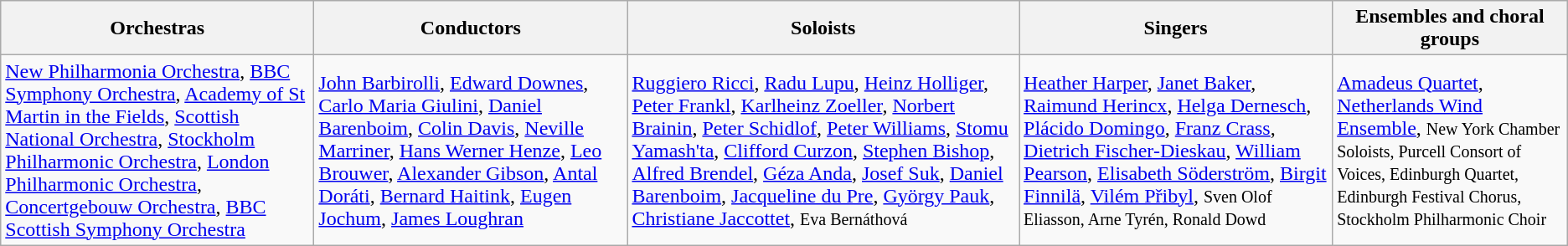<table class="wikitable toptextcells">
<tr class="hintergrundfarbe5">
<th style="width:20%;">Orchestras</th>
<th style="width:20%;">Conductors</th>
<th style="width:25%;">Soloists</th>
<th style="width:20%;">Singers</th>
<th style="width:15%;">Ensembles and choral groups</th>
</tr>
<tr>
<td><a href='#'>New Philharmonia Orchestra</a>, <a href='#'>BBC Symphony Orchestra</a>, <a href='#'>Academy of St Martin in the Fields</a>, <a href='#'>Scottish National Orchestra</a>, <a href='#'>Stockholm Philharmonic Orchestra</a>, <a href='#'>London Philharmonic Orchestra</a>, <a href='#'>Concertgebouw Orchestra</a>, <a href='#'>BBC Scottish Symphony Orchestra</a></td>
<td><a href='#'>John Barbirolli</a>, <a href='#'>Edward Downes</a>, <a href='#'>Carlo Maria Giulini</a>, <a href='#'>Daniel Barenboim</a>, <a href='#'>Colin Davis</a>, <a href='#'>Neville Marriner</a>, <a href='#'>Hans Werner Henze</a>, <a href='#'>Leo Brouwer</a>, <a href='#'>Alexander Gibson</a>, <a href='#'>Antal Doráti</a>, <a href='#'>Bernard Haitink</a>, <a href='#'>Eugen Jochum</a>, <a href='#'>James Loughran</a></td>
<td><a href='#'>Ruggiero Ricci</a>, <a href='#'>Radu Lupu</a>, <a href='#'>Heinz Holliger</a>, <a href='#'>Peter Frankl</a>, <a href='#'>Karlheinz Zoeller</a>, <a href='#'>Norbert Brainin</a>, <a href='#'>Peter Schidlof</a>, <a href='#'>Peter Williams</a>, <a href='#'>Stomu Yamash'ta</a>, <a href='#'>Clifford Curzon</a>, <a href='#'>Stephen Bishop</a>, <a href='#'>Alfred Brendel</a>, <a href='#'>Géza Anda</a>, <a href='#'>Josef Suk</a>, <a href='#'>Daniel Barenboim</a>, <a href='#'>Jacqueline du Pre</a>, <a href='#'>György Pauk</a>, <a href='#'>Christiane Jaccottet</a>, <small>Eva Bernáthová</small></td>
<td><a href='#'>Heather Harper</a>, <a href='#'>Janet Baker</a>, <a href='#'>Raimund Herincx</a>, <a href='#'>Helga Dernesch</a>, <a href='#'>Plácido Domingo</a>, <a href='#'>Franz Crass</a>, <a href='#'>Dietrich Fischer-Dieskau</a>, <a href='#'>William Pearson</a>, <a href='#'>Elisabeth Söderström</a>, <a href='#'>Birgit Finnilä</a>, <a href='#'>Vilém Přibyl</a>, <small>Sven Olof Eliasson, Arne Tyrén, Ronald Dowd</small></td>
<td><a href='#'>Amadeus Quartet</a>, <a href='#'>Netherlands Wind Ensemble</a>, <small>New York Chamber Soloists, Purcell Consort of Voices, Edinburgh Quartet,  Edinburgh Festival Chorus, Stockholm Philharmonic Choir</small></td>
</tr>
</table>
